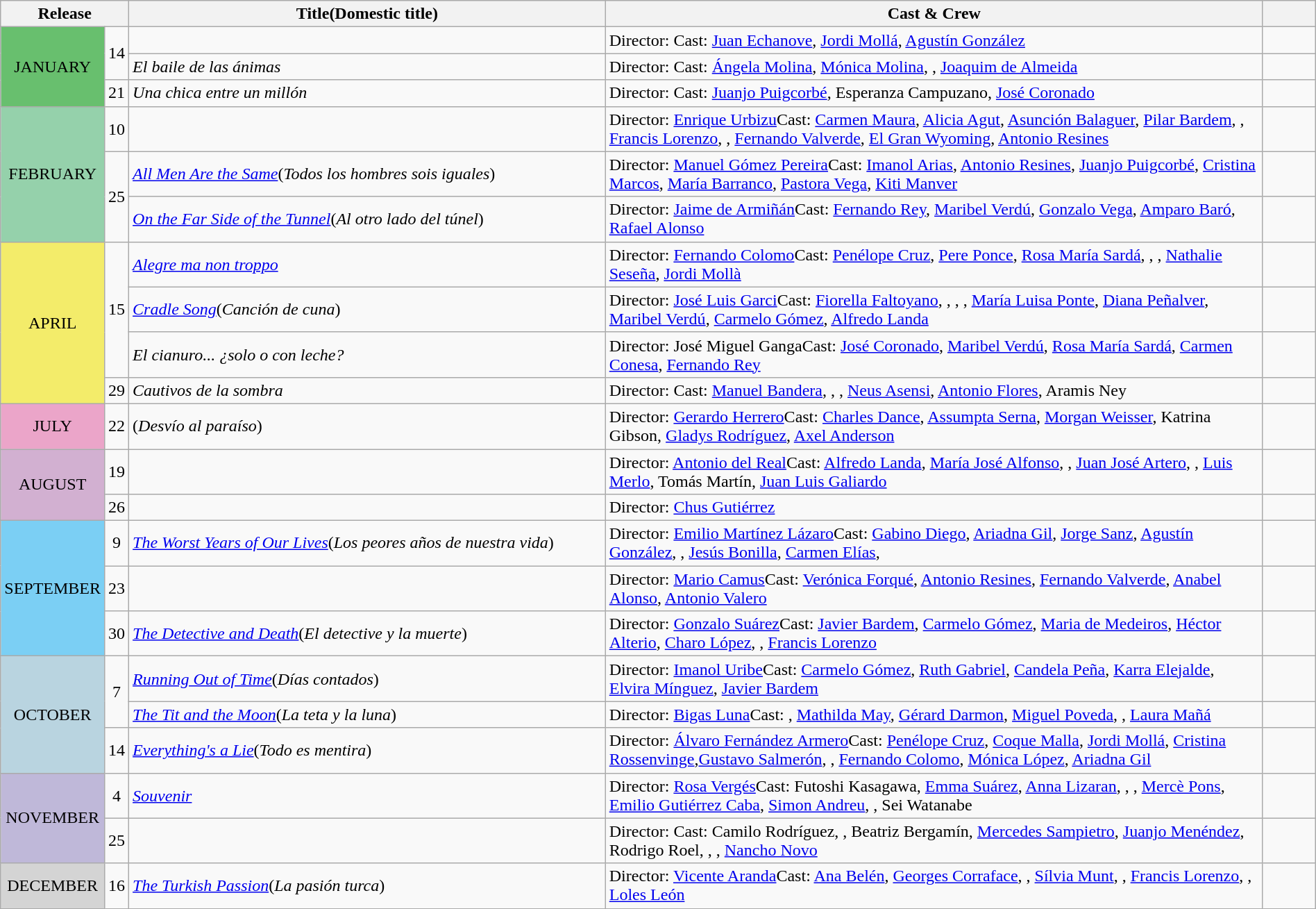<table class="wikitable sortable" style="width:100%;">
<tr>
<th style="width:5%;" colspan = "2">Release</th>
<th>Title(Domestic title)</th>
<th style="width:50%;">Cast & Crew</th>
<th style="width:4%;"></th>
</tr>
<tr>
<td align = "center" rowspan = "3" bgcolor = #68bf6e>JANUARY</td>
<td rowspan = "2" align = "center">14</td>
<td><em></em></td>
<td>Director: Cast: <a href='#'>Juan Echanove</a>, <a href='#'>Jordi Mollá</a>, <a href='#'>Agustín González</a></td>
<td align = "center"></td>
</tr>
<tr>
<td><em>El baile de las ánimas</em></td>
<td>Director: Cast: <a href='#'>Ángela Molina</a>, <a href='#'>Mónica Molina</a>, , <a href='#'>Joaquim de Almeida</a></td>
<td align = "center"></td>
</tr>
<tr>
<td align = "center">21</td>
<td><em>Una chica entre un millón</em></td>
<td>Director: Cast: <a href='#'>Juanjo Puigcorbé</a>, Esperanza Campuzano, <a href='#'>José Coronado</a></td>
<td align = "center"></td>
</tr>
<tr>
<td rowspan = "3" align = "center" bgcolor = "#95d1ab">FEBRUARY</td>
<td align = "center">10</td>
<td><em></em></td>
<td>Director: <a href='#'>Enrique Urbizu</a>Cast: <a href='#'>Carmen Maura</a>, <a href='#'>Alicia Agut</a>, <a href='#'>Asunción Balaguer</a>, <a href='#'>Pilar Bardem</a>, , <a href='#'>Francis Lorenzo</a>, , <a href='#'>Fernando Valverde</a>, <a href='#'>El Gran Wyoming</a>, <a href='#'>Antonio Resines</a></td>
<td align = "center"></td>
</tr>
<tr>
<td rowspan = "2" align = "center">25</td>
<td><em><a href='#'>All Men Are the Same</a></em>(<em>Todos los hombres sois iguales</em>)</td>
<td>Director: <a href='#'>Manuel Gómez Pereira</a>Cast: <a href='#'>Imanol Arias</a>, <a href='#'>Antonio Resines</a>, <a href='#'>Juanjo Puigcorbé</a>, <a href='#'>Cristina Marcos</a>, <a href='#'>María Barranco</a>, <a href='#'>Pastora Vega</a>, <a href='#'>Kiti Manver</a></td>
<td align = "center"></td>
</tr>
<tr>
<td><em><a href='#'>On the Far Side of the Tunnel</a></em>(<em>Al otro lado del túnel</em>)</td>
<td>Director: <a href='#'>Jaime de Armiñán</a>Cast: <a href='#'>Fernando Rey</a>, <a href='#'>Maribel Verdú</a>, <a href='#'>Gonzalo Vega</a>, <a href='#'>Amparo Baró</a>, <a href='#'>Rafael Alonso</a></td>
<td align = "center"></td>
</tr>
<tr>
<td align = "center" rowspan = "4" bgcolor = "f3ec6a">APRIL</td>
<td rowspan = "3" align = "center">15</td>
<td><em><a href='#'>Alegre ma non troppo</a></em></td>
<td>Director: <a href='#'>Fernando Colomo</a>Cast: <a href='#'>Penélope Cruz</a>, <a href='#'>Pere Ponce</a>, <a href='#'>Rosa María Sardá</a>, , , <a href='#'>Nathalie Seseña</a>, <a href='#'>Jordi Mollà</a></td>
<td align = "center"></td>
</tr>
<tr>
<td><em><a href='#'>Cradle Song</a></em>(<em>Canción de cuna</em>)</td>
<td>Director: <a href='#'>José Luis Garci</a>Cast: <a href='#'>Fiorella Faltoyano</a>, , , , <a href='#'>María Luisa Ponte</a>, <a href='#'>Diana Peñalver</a>, <a href='#'>Maribel Verdú</a>, <a href='#'>Carmelo Gómez</a>, <a href='#'>Alfredo Landa</a></td>
<td align = "center"></td>
</tr>
<tr>
<td><em>El cianuro... ¿solo o con leche?</em></td>
<td>Director: José Miguel GangaCast: <a href='#'>José Coronado</a>, <a href='#'>Maribel Verdú</a>, <a href='#'>Rosa María Sardá</a>, <a href='#'>Carmen Conesa</a>, <a href='#'>Fernando Rey</a></td>
<td align = "center"></td>
</tr>
<tr>
<td align = "center">29</td>
<td><em>Cautivos de la sombra</em></td>
<td>Director: Cast: <a href='#'>Manuel Bandera</a>, , , <a href='#'>Neus Asensi</a>, <a href='#'>Antonio Flores</a>, Aramis Ney</td>
<td align = "center"></td>
</tr>
<tr>
<td rowspan = "1" align = "center" bgcolor = "#eba5c9">JULY</td>
<td align = "center">22</td>
<td><em></em>(<em>Desvío al paraíso</em>)</td>
<td>Director: <a href='#'>Gerardo Herrero</a>Cast: <a href='#'>Charles Dance</a>, <a href='#'>Assumpta Serna</a>, <a href='#'>Morgan Weisser</a>, Katrina Gibson, <a href='#'>Gladys Rodríguez</a>, <a href='#'>Axel Anderson</a></td>
<td align = "center"></td>
</tr>
<tr>
<td rowspan = "2" align = "center" bgcolor = "#d2b0d1">AUGUST</td>
<td align = "center">19</td>
<td><em></em></td>
<td>Director: <a href='#'>Antonio del Real</a>Cast: <a href='#'>Alfredo Landa</a>, <a href='#'>María José Alfonso</a>, , <a href='#'>Juan José Artero</a>, , <a href='#'>Luis Merlo</a>, Tomás Martín, <a href='#'>Juan Luis Galiardo</a></td>
<td align = "center"></td>
</tr>
<tr>
<td align = "center">26</td>
<td><em></em></td>
<td>Director: <a href='#'>Chus Gutiérrez</a></td>
<td align = "center"></td>
</tr>
<tr>
<td align = "center" rowspan = "3" bgcolor = "#7bcff4">SEPTEMBER</td>
<td align = "center">9</td>
<td><em><a href='#'>The Worst Years of Our Lives</a></em>(<em>Los peores años de nuestra vida</em>)</td>
<td>Director: <a href='#'>Emilio Martínez Lázaro</a>Cast: <a href='#'>Gabino Diego</a>, <a href='#'>Ariadna Gil</a>, <a href='#'>Jorge Sanz</a>, <a href='#'>Agustín González</a>, , <a href='#'>Jesús Bonilla</a>, <a href='#'>Carmen Elías</a>, </td>
<td align = "center"></td>
</tr>
<tr>
<td align = "center">23</td>
<td><em></em></td>
<td>Director: <a href='#'>Mario Camus</a>Cast: <a href='#'>Verónica Forqué</a>, <a href='#'>Antonio Resines</a>, <a href='#'>Fernando Valverde</a>, <a href='#'>Anabel Alonso</a>, <a href='#'>Antonio Valero</a></td>
<td align = "center"></td>
</tr>
<tr>
<td align = "center">30</td>
<td><em><a href='#'>The Detective and Death</a></em>(<em>El detective y la muerte</em>)</td>
<td>Director: <a href='#'>Gonzalo Suárez</a>Cast: <a href='#'>Javier Bardem</a>, <a href='#'>Carmelo Gómez</a>, <a href='#'>Maria de Medeiros</a>, <a href='#'>Héctor Alterio</a>, <a href='#'>Charo López</a>, , <a href='#'>Francis Lorenzo</a></td>
<td align = "center"></td>
</tr>
<tr>
<td align = "center" rowspan = "3" bgcolor = "#b9d4e">OCTOBER</td>
<td rowspan = "2" align = "center">7</td>
<td><em><a href='#'>Running Out of Time</a></em>(<em>Días contados</em>)</td>
<td>Director: <a href='#'>Imanol Uribe</a>Cast: <a href='#'>Carmelo Gómez</a>, <a href='#'>Ruth Gabriel</a>, <a href='#'>Candela Peña</a>, <a href='#'>Karra Elejalde</a>, <a href='#'>Elvira Mínguez</a>, <a href='#'>Javier Bardem</a></td>
<td align = "center"></td>
</tr>
<tr>
<td><em><a href='#'>The Tit and the Moon</a></em>(<em>La teta y la luna</em>)</td>
<td>Director: <a href='#'>Bigas Luna</a>Cast: , <a href='#'>Mathilda May</a>, <a href='#'>Gérard Darmon</a>, <a href='#'>Miguel Poveda</a>, , <a href='#'>Laura Mañá</a></td>
<td align = "center"></td>
</tr>
<tr>
<td align = "center">14</td>
<td><em><a href='#'>Everything's a Lie</a></em>(<em>Todo es mentira</em>)</td>
<td>Director: <a href='#'>Álvaro Fernández Armero</a>Cast: <a href='#'>Penélope Cruz</a>, <a href='#'>Coque Malla</a>, <a href='#'>Jordi Mollá</a>, <a href='#'>Cristina Rossenvinge</a>,<a href='#'>Gustavo Salmerón</a>, , <a href='#'>Fernando Colomo</a>, <a href='#'>Mónica López</a>, <a href='#'>Ariadna Gil</a></td>
<td align = "center"></td>
</tr>
<tr>
<td align = "center" rowspan = "2" bgcolor = "#bfb8d9">NOVEMBER</td>
<td align = "center">4</td>
<td><em><a href='#'>Souvenir</a></em></td>
<td>Director: <a href='#'>Rosa Vergés</a>Cast: Futoshi Kasagawa, <a href='#'>Emma Suárez</a>, <a href='#'>Anna Lizaran</a>, , , <a href='#'>Mercè Pons</a>, <a href='#'>Emilio Gutiérrez Caba</a>, <a href='#'>Simon Andreu</a>, , Sei Watanabe</td>
<td align = "center"></td>
</tr>
<tr>
<td align = "center">25</td>
<td><em></em></td>
<td>Director: Cast: Camilo Rodríguez, , Beatriz Bergamín, <a href='#'>Mercedes Sampietro</a>, <a href='#'>Juanjo Menéndez</a>, Rodrigo Roel, , , <a href='#'>Nancho Novo</a></td>
<td align = "center"></td>
</tr>
<tr>
<td align = "center" rowspan = "1" bgcolor = "#d4d4d4">DECEMBER</td>
<td align = "center">16</td>
<td><em><a href='#'>The Turkish Passion</a></em>(<em>La pasión turca</em>)</td>
<td>Director: <a href='#'>Vicente Aranda</a>Cast: <a href='#'>Ana Belén</a>, <a href='#'>Georges Corraface</a>,  , <a href='#'>Sílvia Munt</a>, , <a href='#'>Francis Lorenzo</a>, , <a href='#'>Loles León</a></td>
<td align = "center"></td>
</tr>
</table>
